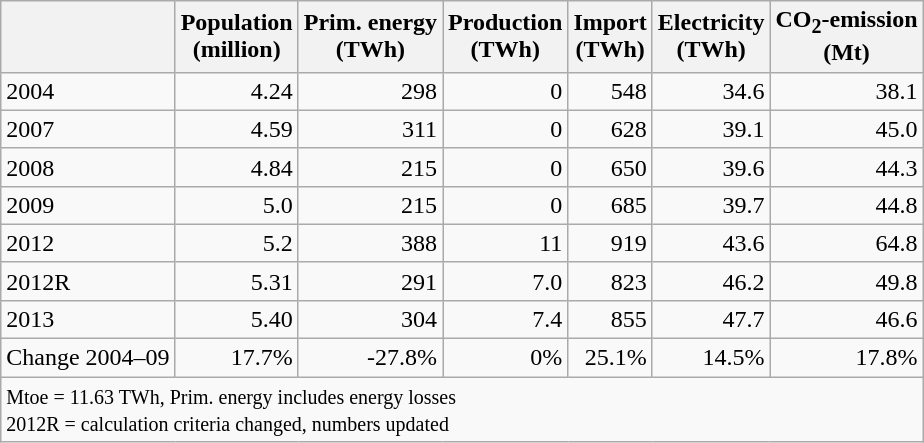<table class="wikitable" style="text-align:right">
<tr>
<th></th>
<th>Population<br> (million)</th>
<th>Prim. energy<br> (TWh)</th>
<th>Production<br> (TWh)</th>
<th>Import<br> (TWh)</th>
<th>Electricity<br> (TWh)</th>
<th>CO<sub>2</sub>-emission<br> (Mt)</th>
</tr>
<tr>
<td align="left">2004</td>
<td>4.24</td>
<td>298</td>
<td>0</td>
<td>548</td>
<td>34.6</td>
<td>38.1</td>
</tr>
<tr>
<td align="left">2007</td>
<td>4.59</td>
<td>311</td>
<td>0</td>
<td>628</td>
<td>39.1</td>
<td>45.0</td>
</tr>
<tr>
<td align="left">2008</td>
<td>4.84</td>
<td>215</td>
<td>0</td>
<td>650</td>
<td>39.6</td>
<td>44.3</td>
</tr>
<tr>
<td align="left">2009</td>
<td>5.0</td>
<td>215</td>
<td>0</td>
<td>685</td>
<td>39.7</td>
<td>44.8</td>
</tr>
<tr>
<td align="left">2012</td>
<td>5.2</td>
<td>388</td>
<td>11</td>
<td>919</td>
<td>43.6</td>
<td>64.8</td>
</tr>
<tr>
<td align="left">2012R</td>
<td>5.31</td>
<td>291</td>
<td>7.0</td>
<td>823</td>
<td>46.2</td>
<td>49.8</td>
</tr>
<tr>
<td align="left">2013</td>
<td>5.40</td>
<td>304</td>
<td>7.4</td>
<td>855</td>
<td>47.7</td>
<td>46.6</td>
</tr>
<tr>
<td align="left">Change 2004–09</td>
<td>17.7%</td>
<td>-27.8%</td>
<td>0%</td>
<td>25.1%</td>
<td>14.5%</td>
<td>17.8%</td>
</tr>
<tr>
<td colspan="7" align="left"><small> Mtoe = 11.63 TWh, Prim. energy includes energy losses</small><br><small>2012R =  calculation criteria changed, numbers updated </small></td>
</tr>
</table>
